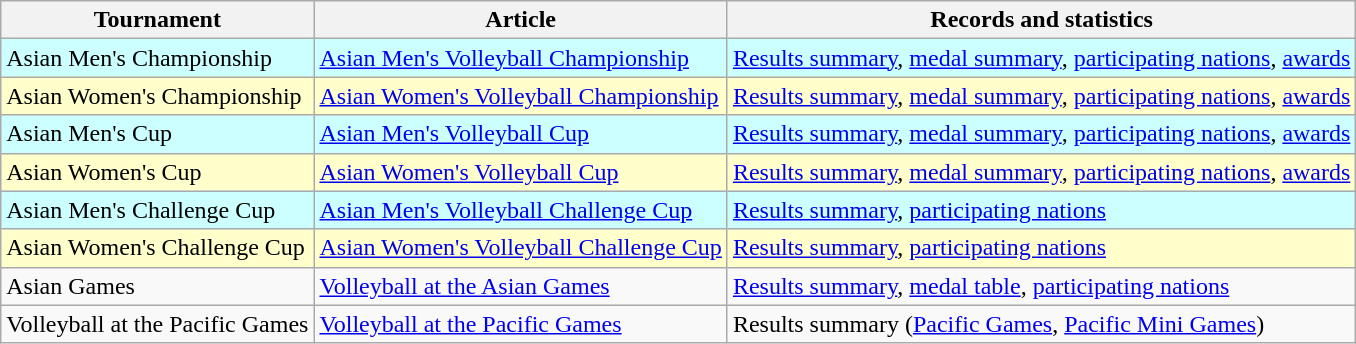<table class="wikitable">
<tr>
<th>Tournament</th>
<th>Article</th>
<th>Records and statistics</th>
</tr>
<tr style="background-color: #cff;">
<td>Asian Men's Championship</td>
<td><a href='#'>Asian Men's Volleyball Championship</a></td>
<td><a href='#'>Results summary</a>, <a href='#'>medal summary</a>, <a href='#'>participating nations</a>, <a href='#'>awards</a></td>
</tr>
<tr style="background-color: #ffc;">
<td>Asian Women's Championship</td>
<td><a href='#'>Asian Women's Volleyball Championship</a></td>
<td><a href='#'>Results summary</a>, <a href='#'>medal summary</a>, <a href='#'>participating nations</a>, <a href='#'>awards</a></td>
</tr>
<tr style="background-color: #cff;">
<td>Asian Men's Cup</td>
<td><a href='#'>Asian Men's Volleyball Cup</a></td>
<td><a href='#'>Results summary</a>, <a href='#'>medal summary</a>, <a href='#'>participating nations</a>, <a href='#'>awards</a></td>
</tr>
<tr style="background-color: #ffc;">
<td>Asian Women's Cup</td>
<td><a href='#'>Asian Women's Volleyball Cup</a></td>
<td><a href='#'>Results summary</a>, <a href='#'>medal summary</a>, <a href='#'>participating nations</a>, <a href='#'>awards</a></td>
</tr>
<tr style="background-color: #cff;">
<td>Asian Men's Challenge Cup</td>
<td><a href='#'>Asian Men's Volleyball Challenge Cup</a></td>
<td><a href='#'>Results summary</a>, <a href='#'>participating nations</a></td>
</tr>
<tr style="background-color: #ffc;">
<td>Asian Women's Challenge Cup</td>
<td><a href='#'>Asian Women's Volleyball Challenge Cup</a></td>
<td><a href='#'>Results summary</a>, <a href='#'>participating nations</a></td>
</tr>
<tr>
<td>Asian Games</td>
<td><a href='#'>Volleyball at the Asian Games</a></td>
<td><a href='#'>Results summary</a>, <a href='#'>medal table</a>, <a href='#'>participating nations</a></td>
</tr>
<tr>
<td>Volleyball at the Pacific Games</td>
<td><a href='#'>Volleyball at the Pacific Games</a></td>
<td>Results summary (<a href='#'>Pacific Games</a>, <a href='#'>Pacific Mini Games</a>)</td>
</tr>
</table>
